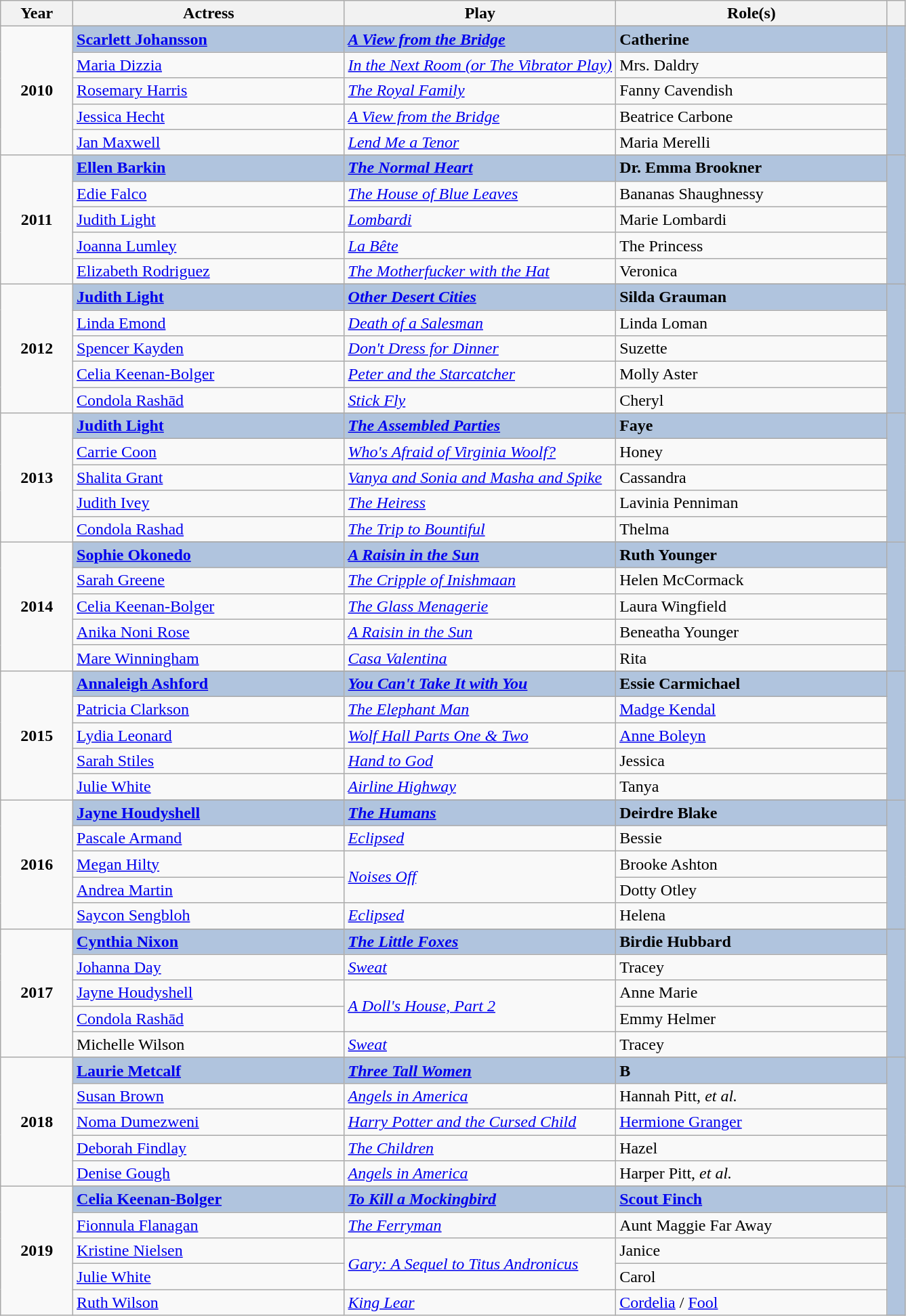<table class="wikitable sortable">
<tr>
<th scope="col" style="width:8%;">Year</th>
<th scope="col" style="width:30%;">Actress</th>
<th scope="col" style="width:30%;">Play</th>
<th scope="col" style="width:30%;">Role(s)</th>
<th scope="col" style="width:2%;" class="unsortable"></th>
</tr>
<tr>
<td rowspan="6" align="center"><strong>2010</strong> <br> </td>
</tr>
<tr style="background:#B0C4DE">
<td><strong><a href='#'>Scarlett Johansson</a></strong></td>
<td><strong><em><a href='#'>A View from the Bridge</a></em></strong></td>
<td><strong>Catherine</strong></td>
<td rowspan="6" align="center"></td>
</tr>
<tr>
<td><a href='#'>Maria Dizzia</a></td>
<td><em><a href='#'>In the Next Room (or The Vibrator Play)</a></em></td>
<td>Mrs. Daldry</td>
</tr>
<tr>
<td><a href='#'>Rosemary Harris</a></td>
<td><em><a href='#'>The Royal Family</a></em></td>
<td>Fanny Cavendish</td>
</tr>
<tr>
<td><a href='#'>Jessica Hecht</a></td>
<td><em><a href='#'>A View from the Bridge</a></em></td>
<td>Beatrice Carbone</td>
</tr>
<tr>
<td><a href='#'>Jan Maxwell</a></td>
<td><em><a href='#'>Lend Me a Tenor</a></em></td>
<td>Maria Merelli</td>
</tr>
<tr>
<td rowspan="6" align="center"><strong>2011</strong> <br> </td>
</tr>
<tr style="background:#B0C4DE">
<td><strong><a href='#'>Ellen Barkin</a></strong></td>
<td><strong><em><a href='#'>The Normal Heart</a></em></strong></td>
<td><strong>Dr. Emma Brookner</strong></td>
<td rowspan="6" align="center"></td>
</tr>
<tr>
<td><a href='#'>Edie Falco</a></td>
<td><em><a href='#'>The House of Blue Leaves</a></em></td>
<td>Bananas Shaughnessy</td>
</tr>
<tr>
<td><a href='#'>Judith Light</a></td>
<td><em><a href='#'>Lombardi</a></em></td>
<td>Marie Lombardi</td>
</tr>
<tr>
<td><a href='#'>Joanna Lumley</a></td>
<td><em><a href='#'>La Bête</a></em></td>
<td>The Princess</td>
</tr>
<tr>
<td><a href='#'>Elizabeth Rodriguez</a></td>
<td><em><a href='#'>The Motherfucker with the Hat</a></em></td>
<td>Veronica</td>
</tr>
<tr>
<td rowspan="6" align="center"><strong>2012</strong> <br> </td>
</tr>
<tr style="background:#B0C4DE">
<td><strong><a href='#'>Judith Light</a></strong></td>
<td><strong><em><a href='#'>Other Desert Cities</a></em></strong></td>
<td><strong>Silda Grauman</strong></td>
<td rowspan="6" align="center"></td>
</tr>
<tr>
<td><a href='#'>Linda Emond</a></td>
<td><em><a href='#'>Death of a Salesman</a></em></td>
<td>Linda Loman</td>
</tr>
<tr>
<td><a href='#'>Spencer Kayden</a></td>
<td><em><a href='#'>Don't Dress for Dinner</a></em></td>
<td>Suzette</td>
</tr>
<tr>
<td><a href='#'>Celia Keenan-Bolger</a></td>
<td><em><a href='#'>Peter and the Starcatcher</a></em></td>
<td>Molly Aster</td>
</tr>
<tr>
<td><a href='#'>Condola Rashād</a></td>
<td><em><a href='#'>Stick Fly</a></em></td>
<td>Cheryl</td>
</tr>
<tr>
<td rowspan="6" align="center"><strong>2013</strong> <br> </td>
</tr>
<tr style="background:#B0C4DE">
<td><strong><a href='#'>Judith Light</a></strong></td>
<td><strong><em><a href='#'>The Assembled Parties</a></em></strong></td>
<td><strong>Faye</strong></td>
<td rowspan="6" align="center"></td>
</tr>
<tr>
<td><a href='#'>Carrie Coon</a></td>
<td><em><a href='#'>Who's Afraid of Virginia Woolf?</a></em></td>
<td>Honey</td>
</tr>
<tr>
<td><a href='#'>Shalita Grant</a></td>
<td><em><a href='#'>Vanya and Sonia and Masha and Spike</a></em></td>
<td>Cassandra</td>
</tr>
<tr>
<td><a href='#'>Judith Ivey</a></td>
<td><em><a href='#'>The Heiress</a></em></td>
<td>Lavinia Penniman</td>
</tr>
<tr>
<td><a href='#'>Condola Rashad</a></td>
<td><em><a href='#'>The Trip to Bountiful</a></em></td>
<td>Thelma</td>
</tr>
<tr>
<td rowspan="6" align="center"><strong>2014</strong> <br> </td>
</tr>
<tr style="background:#B0C4DE">
<td><strong><a href='#'>Sophie Okonedo</a></strong></td>
<td><strong><em><a href='#'>A Raisin in the Sun</a></em></strong></td>
<td><strong>Ruth Younger</strong></td>
<td rowspan="6" align="center"></td>
</tr>
<tr>
<td><a href='#'>Sarah Greene</a></td>
<td><em><a href='#'>The Cripple of Inishmaan</a></em></td>
<td>Helen McCormack</td>
</tr>
<tr>
<td><a href='#'>Celia Keenan-Bolger</a></td>
<td><em><a href='#'>The Glass Menagerie</a></em></td>
<td>Laura Wingfield</td>
</tr>
<tr>
<td><a href='#'>Anika Noni Rose</a></td>
<td><em><a href='#'>A Raisin in the Sun</a></em></td>
<td>Beneatha Younger</td>
</tr>
<tr>
<td><a href='#'>Mare Winningham</a></td>
<td><em><a href='#'>Casa Valentina</a></em></td>
<td>Rita</td>
</tr>
<tr>
<td rowspan="6" align="center"><strong>2015</strong> <br> </td>
</tr>
<tr style="background:#B0C4DE">
<td><strong><a href='#'>Annaleigh Ashford</a></strong></td>
<td><strong><em><a href='#'>You Can't Take It with You</a></em></strong></td>
<td><strong>Essie Carmichael</strong></td>
<td rowspan="6" align="center"></td>
</tr>
<tr>
<td><a href='#'>Patricia Clarkson</a></td>
<td><em><a href='#'>The Elephant Man</a></em></td>
<td><a href='#'>Madge Kendal</a></td>
</tr>
<tr>
<td><a href='#'>Lydia Leonard</a></td>
<td><em><a href='#'>Wolf Hall Parts One & Two</a></em></td>
<td><a href='#'>Anne Boleyn</a></td>
</tr>
<tr>
<td><a href='#'>Sarah Stiles</a></td>
<td><em><a href='#'>Hand to God</a></em></td>
<td>Jessica</td>
</tr>
<tr>
<td><a href='#'>Julie White</a></td>
<td><em><a href='#'>Airline Highway</a></em></td>
<td>Tanya</td>
</tr>
<tr>
<td rowspan="6" align="center"><strong>2016</strong> <br> </td>
</tr>
<tr style="background:#B0C4DE">
<td><strong><a href='#'>Jayne Houdyshell</a></strong></td>
<td><strong><em><a href='#'>The Humans</a></em></strong></td>
<td><strong>Deirdre Blake</strong></td>
<td rowspan="6" align="center"></td>
</tr>
<tr>
<td><a href='#'>Pascale Armand</a></td>
<td><em><a href='#'>Eclipsed</a></em></td>
<td>Bessie</td>
</tr>
<tr>
<td><a href='#'>Megan Hilty</a></td>
<td rowspan="2"><em><a href='#'>Noises Off</a></em></td>
<td>Brooke Ashton</td>
</tr>
<tr>
<td><a href='#'>Andrea Martin</a></td>
<td>Dotty Otley</td>
</tr>
<tr>
<td><a href='#'>Saycon Sengbloh</a></td>
<td><em><a href='#'>Eclipsed</a></em></td>
<td>Helena</td>
</tr>
<tr>
<td rowspan="6" align="center"><strong>2017</strong> <br> </td>
</tr>
<tr style="background:#B0C4DE">
<td><strong><a href='#'>Cynthia Nixon</a></strong></td>
<td><strong><em><a href='#'>The Little Foxes</a></em></strong></td>
<td><strong>Birdie Hubbard</strong></td>
<td rowspan="6" align="center"></td>
</tr>
<tr>
<td><a href='#'>Johanna Day</a></td>
<td><em><a href='#'>Sweat</a></em></td>
<td>Tracey</td>
</tr>
<tr>
<td><a href='#'>Jayne Houdyshell</a></td>
<td rowspan="2"><em><a href='#'>A Doll's House, Part 2</a></em></td>
<td>Anne Marie</td>
</tr>
<tr>
<td><a href='#'>Condola Rashād</a></td>
<td>Emmy Helmer</td>
</tr>
<tr>
<td>Michelle Wilson</td>
<td><em><a href='#'>Sweat</a></em></td>
<td>Tracey</td>
</tr>
<tr>
<td rowspan="6" align="center"><strong>2018</strong> <br> </td>
</tr>
<tr style="background:#B0C4DE">
<td><strong><a href='#'>Laurie Metcalf</a></strong></td>
<td><strong><em><a href='#'>Three Tall Women</a></em></strong></td>
<td><strong>B</strong></td>
<td rowspan="6" align="center"></td>
</tr>
<tr>
<td><a href='#'>Susan Brown</a></td>
<td><em><a href='#'>Angels in America</a></em></td>
<td>Hannah Pitt, <em>et al.</em></td>
</tr>
<tr>
<td><a href='#'>Noma Dumezweni</a></td>
<td><em><a href='#'>Harry Potter and the Cursed Child</a></em></td>
<td><a href='#'>Hermione Granger</a></td>
</tr>
<tr>
<td><a href='#'>Deborah Findlay</a></td>
<td><em><a href='#'>The Children</a></em></td>
<td>Hazel</td>
</tr>
<tr>
<td><a href='#'>Denise Gough</a></td>
<td><em><a href='#'>Angels in America</a></em></td>
<td>Harper Pitt, <em>et al.</em></td>
</tr>
<tr>
<td rowspan="6" align="center"><strong>2019</strong> <br> </td>
</tr>
<tr style="background:#B0C4DE">
<td><strong><a href='#'>Celia Keenan-Bolger</a></strong></td>
<td><strong><em><a href='#'>To Kill a Mockingbird</a></em></strong></td>
<td><strong><a href='#'>Scout Finch</a></strong></td>
<td rowspan="6" align="center"></td>
</tr>
<tr>
<td><a href='#'>Fionnula Flanagan</a></td>
<td><em><a href='#'>The Ferryman</a></em></td>
<td>Aunt Maggie Far Away</td>
</tr>
<tr>
<td><a href='#'>Kristine Nielsen</a></td>
<td rowspan="2"><em><a href='#'>Gary: A Sequel to Titus Andronicus</a></em></td>
<td>Janice</td>
</tr>
<tr>
<td><a href='#'>Julie White</a></td>
<td>Carol</td>
</tr>
<tr>
<td><a href='#'>Ruth Wilson</a></td>
<td><em><a href='#'>King Lear</a></em></td>
<td><a href='#'>Cordelia</a> / <a href='#'>Fool</a></td>
</tr>
</table>
